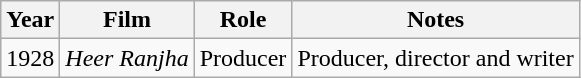<table class="wikitable sortable">
<tr>
<th>Year</th>
<th>Film</th>
<th>Role</th>
<th>Notes</th>
</tr>
<tr>
<td>1928</td>
<td><em>Heer Ranjha</em></td>
<td>Producer</td>
<td>Producer, director and writer</td>
</tr>
</table>
